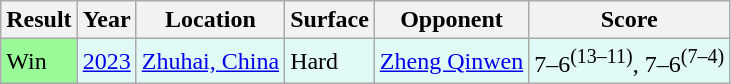<table class="wikitable">
<tr>
<th>Result</th>
<th>Year</th>
<th>Location</th>
<th>Surface</th>
<th>Opponent</th>
<th>Score</th>
</tr>
<tr style=background:#e2faf7>
<td style=background:#98fb98>Win</td>
<td><a href='#'>2023</a></td>
<td><a href='#'>Zhuhai, China</a></td>
<td>Hard</td>
<td> <a href='#'>Zheng Qinwen</a></td>
<td>7–6<sup>(13–11)</sup>, 7–6<sup>(7–4)</sup></td>
</tr>
</table>
